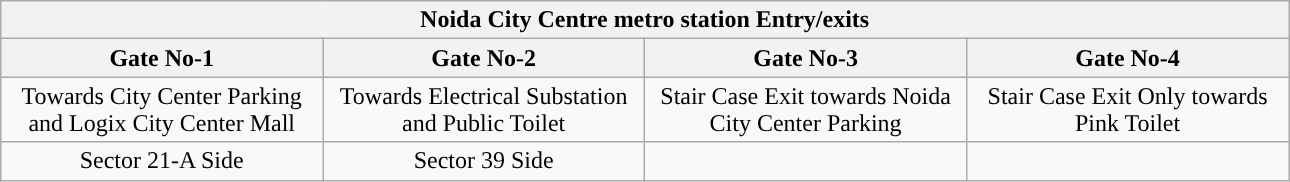<table class="wikitable" style="text-align: center;" width="68%">
<tr>
<th align="center" colspan="5" style="background:#"><span>Noida City Centre metro station Entry/exits</span></th>
</tr>
<tr>
<th style="width:15%;">Gate No-1</th>
<th style="width:15%;">Gate No-2</th>
<th style="width:15%;">Gate No-3</th>
<th style="width:15%;">Gate No-4</th>
</tr>
<tr>
<td>Towards City Center Parking and Logix City Center Mall</td>
<td>Towards Electrical Substation and Public Toilet</td>
<td>Stair Case Exit towards Noida City Center Parking</td>
<td>Stair Case Exit Only towards Pink Toilet</td>
</tr>
<tr>
<td>Sector 21-A Side</td>
<td>Sector 39 Side</td>
<td></td>
<td></td>
</tr>
</table>
